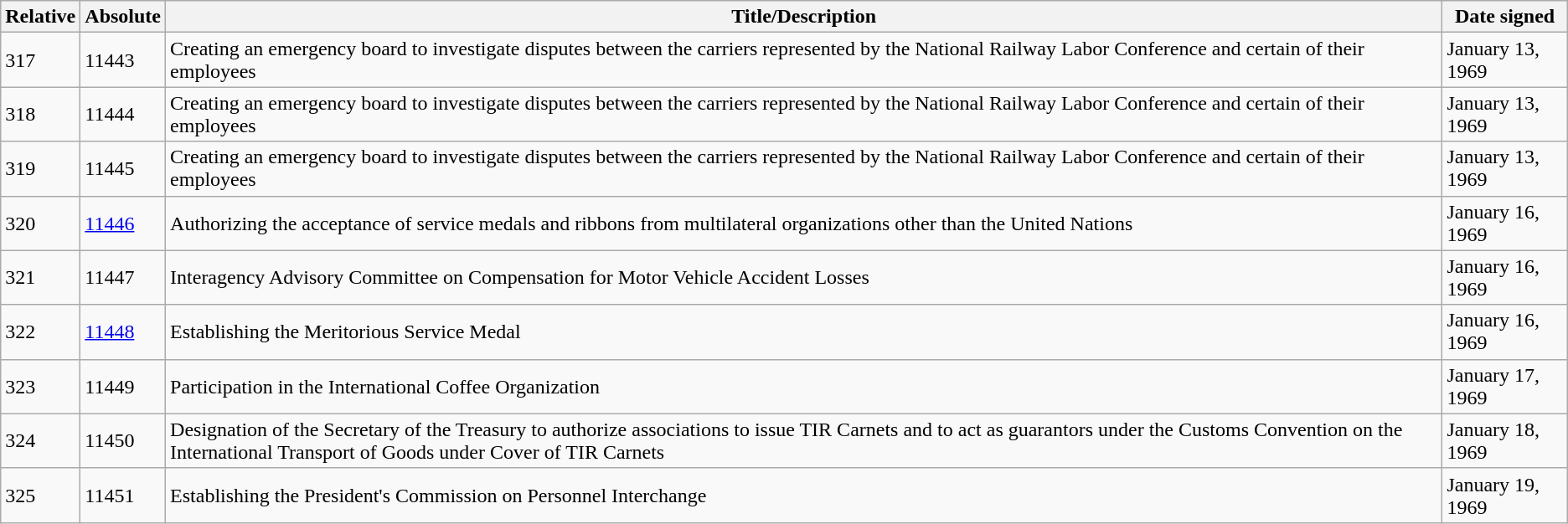<table class="wikitable">
<tr>
<th>Relative </th>
<th>Absolute </th>
<th>Title/Description</th>
<th>Date signed</th>
</tr>
<tr>
<td>317</td>
<td>11443</td>
<td>Creating an emergency board to investigate disputes between the carriers represented by the National Railway Labor Conference and certain of their employees</td>
<td>January 13, 1969</td>
</tr>
<tr>
<td>318</td>
<td>11444</td>
<td>Creating an emergency board to investigate disputes between the carriers represented by the National Railway Labor Conference and certain of their employees</td>
<td>January 13, 1969</td>
</tr>
<tr>
<td>319</td>
<td>11445</td>
<td>Creating an emergency board to investigate disputes between the carriers represented by the National Railway Labor Conference and certain of their employees</td>
<td>January 13, 1969</td>
</tr>
<tr>
<td>320</td>
<td><a href='#'>11446</a></td>
<td>Authorizing the acceptance of service medals and ribbons from multilateral organizations other than the United Nations</td>
<td>January 16, 1969</td>
</tr>
<tr>
<td>321</td>
<td>11447</td>
<td>Interagency Advisory Committee on Compensation for Motor Vehicle Accident Losses</td>
<td>January 16, 1969</td>
</tr>
<tr>
<td>322</td>
<td><a href='#'>11448</a></td>
<td>Establishing the Meritorious Service Medal</td>
<td>January 16, 1969</td>
</tr>
<tr>
<td>323</td>
<td>11449</td>
<td>Participation in the International Coffee Organization</td>
<td>January 17, 1969</td>
</tr>
<tr>
<td>324</td>
<td>11450</td>
<td>Designation of the Secretary of the Treasury to authorize associations to issue TIR Carnets and to act as guarantors under the Customs Convention on the International Transport of Goods under Cover of TIR Carnets</td>
<td>January 18, 1969</td>
</tr>
<tr>
<td>325</td>
<td>11451</td>
<td>Establishing the President's Commission on Personnel Interchange</td>
<td>January 19, 1969</td>
</tr>
</table>
